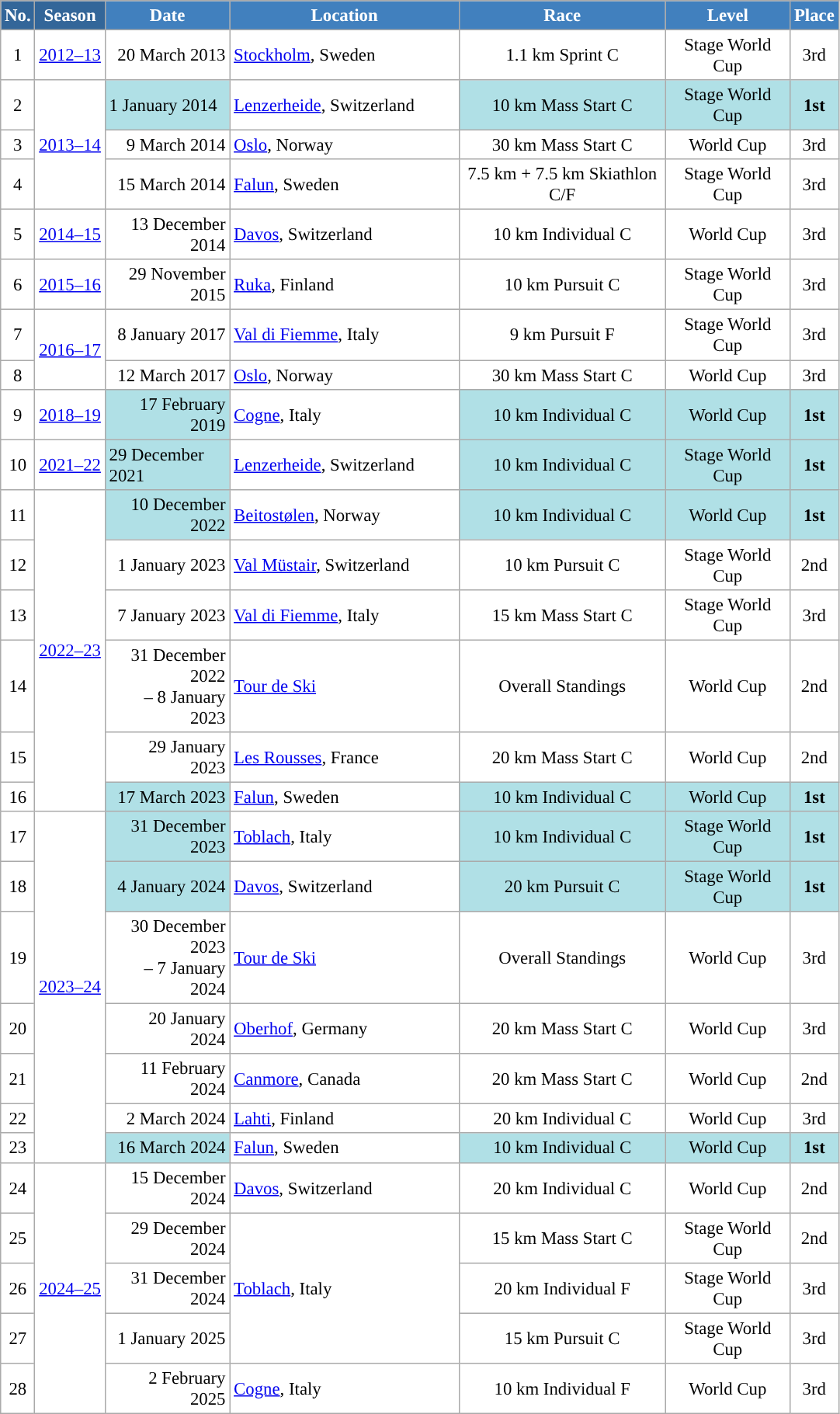<table class="wikitable sortable" style="font-size:95%; text-align:center; border:grey solid 1px; border-collapse:collapse; background:#ffffff;">
<tr style="background:#efefef;">
<th style="background-color:#369; color:white;">No.</th>
<th style="background-color:#369; color:white;">Season</th>
<th style="background-color:#4180be; color:white; width:100px;">Date</th>
<th style="background-color:#4180be; color:white; width:190px;">Location</th>
<th style="background-color:#4180be; color:white; width:170px;">Race</th>
<th style="background-color:#4180be; color:white; width:100px;">Level</th>
<th style="background-color:#4180be; color:white;">Place</th>
</tr>
<tr>
<td align=center>1</td>
<td rowspan=1 align=center><a href='#'>2012–13</a></td>
<td align=right>20 March 2013</td>
<td align=left> <a href='#'>Stockholm</a>, Sweden</td>
<td>1.1 km Sprint C</td>
<td>Stage World Cup</td>
<td>3rd</td>
</tr>
<tr>
<td align=center>2</td>
<td rowspan=3 align=center><a href='#'>2013–14</a></td>
<td align=left bgcolor="#BOEOE6" align=right>1 January 2014</td>
<td align=left> <a href='#'>Lenzerheide</a>, Switzerland</td>
<td bgcolor="#BOEOE6" align=center>10 km Mass Start C</td>
<td bgcolor="#BOEOE6">Stage World Cup</td>
<td bgcolor="#BOEOE6"><strong>1st</strong></td>
</tr>
<tr>
<td align=center>3</td>
<td align=right>9 March 2014</td>
<td align=left> <a href='#'>Oslo</a>, Norway</td>
<td align=center>30 km Mass Start C</td>
<td>World Cup</td>
<td>3rd</td>
</tr>
<tr>
<td align=center>4</td>
<td align=right>15 March 2014</td>
<td align=left> <a href='#'>Falun</a>, Sweden</td>
<td>7.5 km + 7.5 km Skiathlon C/F</td>
<td>Stage World Cup</td>
<td>3rd</td>
</tr>
<tr>
<td align=center>5</td>
<td rowspan=1 align=center><a href='#'>2014–15</a></td>
<td align=right>13 December 2014</td>
<td align=left> <a href='#'>Davos</a>, Switzerland</td>
<td>10 km Individual C</td>
<td>World Cup</td>
<td>3rd</td>
</tr>
<tr>
<td align=center>6</td>
<td rowspan=1 align=center><a href='#'>2015–16</a></td>
<td align=right>29 November 2015</td>
<td align=left> <a href='#'>Ruka</a>, Finland</td>
<td>10 km Pursuit C</td>
<td>Stage World Cup</td>
<td>3rd</td>
</tr>
<tr>
<td align=center>7</td>
<td rowspan=2 align=center><a href='#'>2016–17</a></td>
<td align=right>8 January 2017</td>
<td align=left> <a href='#'>Val di Fiemme</a>, Italy</td>
<td>9 km Pursuit F</td>
<td>Stage World Cup</td>
<td>3rd</td>
</tr>
<tr>
<td align=center>8</td>
<td align=right>12 March 2017</td>
<td align=left> <a href='#'>Oslo</a>, Norway</td>
<td align=center>30 km Mass Start C</td>
<td>World Cup</td>
<td>3rd</td>
</tr>
<tr>
<td align=center>9</td>
<td rowspan=1 align=center><a href='#'>2018–19</a></td>
<td bgcolor="#BOEOE6" align=right>17 February 2019</td>
<td align=left> <a href='#'>Cogne</a>, Italy</td>
<td bgcolor="#BOEOE6">10 km Individual C</td>
<td bgcolor="#BOEOE6">World Cup</td>
<td bgcolor="#BOEOE6"><strong>1st</strong></td>
</tr>
<tr>
<td align=center>10</td>
<td rowspan=1 align=center><a href='#'>2021–22</a></td>
<td align=left bgcolor="#BOEOE6" align=right>29 December 2021</td>
<td align=left> <a href='#'>Lenzerheide</a>, Switzerland</td>
<td bgcolor="#BOEOE6" align=center>10 km Individual C</td>
<td bgcolor="#BOEOE6">Stage World Cup</td>
<td bgcolor="#BOEOE6"><strong>1st</strong></td>
</tr>
<tr>
<td align=center>11</td>
<td rowspan=6 align=center><a href='#'>2022–23</a></td>
<td bgcolor="#BOEOE6" align=right>10 December 2022</td>
<td align=left> <a href='#'>Beitostølen</a>, Norway</td>
<td bgcolor="#BOEOE6">10 km Individual C</td>
<td bgcolor="#BOEOE6">World Cup</td>
<td bgcolor="#BOEOE6"><strong>1st</strong></td>
</tr>
<tr>
<td align=center>12</td>
<td align=right>1 January 2023</td>
<td align=left> <a href='#'>Val Müstair</a>, Switzerland</td>
<td align=center>10 km Pursuit C</td>
<td>Stage World Cup</td>
<td>2nd</td>
</tr>
<tr>
<td align=center>13</td>
<td align=right>7 January 2023</td>
<td align=left> <a href='#'>Val di Fiemme</a>, Italy</td>
<td align=center>15 km Mass Start C</td>
<td>Stage World Cup</td>
<td>3rd</td>
</tr>
<tr>
<td align=center>14</td>
<td align=right>31 December 2022<br>– 8 January 2023</td>
<td align=left> <a href='#'>Tour de Ski</a></td>
<td>Overall Standings</td>
<td>World Cup</td>
<td>2nd</td>
</tr>
<tr>
<td align=center>15</td>
<td align=right>29 January 2023</td>
<td align=left> <a href='#'>Les Rousses</a>, France</td>
<td align=center>20 km Mass Start C</td>
<td>World Cup</td>
<td>2nd</td>
</tr>
<tr>
<td align=center>16</td>
<td align=right bgcolor="#BOEOE6">17 March 2023</td>
<td align=left> <a href='#'>Falun</a>, Sweden</td>
<td bgcolor="#BOEOE6">10 km Individual C</td>
<td bgcolor="#BOEOE6">World Cup</td>
<td bgcolor="#BOEOE6"><strong>1st</strong></td>
</tr>
<tr>
<td align=center>17</td>
<td rowspan=7 align=center><a href='#'>2023–24</a></td>
<td bgcolor="#BOEOE6" align=right>31 December 2023</td>
<td align=left> <a href='#'>Toblach</a>, Italy</td>
<td bgcolor="#BOEOE6">10 km Individual C</td>
<td bgcolor="#BOEOE6">Stage World Cup</td>
<td bgcolor="#BOEOE6"><strong>1st</strong></td>
</tr>
<tr>
<td align=center>18</td>
<td align=right bgcolor="#BOEOE6">4 January 2024</td>
<td align=left> <a href='#'>Davos</a>, Switzerland</td>
<td bgcolor="#BOEOE6">20 km Pursuit C</td>
<td bgcolor="#BOEOE6">Stage World Cup</td>
<td bgcolor="#BOEOE6"><strong>1st</strong></td>
</tr>
<tr>
<td align=center>19</td>
<td align=right>30 December 2023<br>– 7 January 2024</td>
<td align=left> <a href='#'>Tour de Ski</a></td>
<td>Overall Standings</td>
<td>World Cup</td>
<td>3rd</td>
</tr>
<tr>
<td align=center>20</td>
<td align=right>20 January 2024</td>
<td align=left> <a href='#'>Oberhof</a>, Germany</td>
<td>20 km Mass Start C</td>
<td>World Cup</td>
<td>3rd</td>
</tr>
<tr>
<td align=center>21</td>
<td align=right>11 February 2024</td>
<td align=left> <a href='#'>Canmore</a>, Canada</td>
<td>20 km Mass Start C</td>
<td>World Cup</td>
<td>2nd</td>
</tr>
<tr>
<td align=center>22</td>
<td align=right>2 March 2024</td>
<td align=left> <a href='#'>Lahti</a>, Finland</td>
<td>20 km Individual C</td>
<td>World Cup</td>
<td>3rd</td>
</tr>
<tr>
<td align=center>23</td>
<td align=right bgcolor="#BOEOE6">16 March 2024</td>
<td align=left> <a href='#'>Falun</a>, Sweden</td>
<td bgcolor="#BOEOE6">10 km Individual C</td>
<td bgcolor="#BOEOE6">World Cup</td>
<td bgcolor="#BOEOE6"><strong>1st</strong></td>
</tr>
<tr>
<td align=center>24</td>
<td rowspan=5 align=center><a href='#'>2024–25</a></td>
<td align=right>15 December 2024</td>
<td align=left> <a href='#'>Davos</a>, Switzerland</td>
<td>20 km Individual C</td>
<td>World Cup</td>
<td>2nd</td>
</tr>
<tr>
<td align=center>25</td>
<td align=right>29 December 2024</td>
<td align=left rowspan=3> <a href='#'>Toblach</a>, Italy</td>
<td>15 km Mass Start C</td>
<td>Stage World Cup</td>
<td>2nd</td>
</tr>
<tr>
<td align=center>26</td>
<td align=right>31 December 2024</td>
<td>20 km Individual F</td>
<td>Stage World Cup</td>
<td>3rd</td>
</tr>
<tr>
<td align=center>27</td>
<td align=right>1 January 2025</td>
<td>15 km Pursuit C</td>
<td>Stage World Cup</td>
<td>3rd</td>
</tr>
<tr>
<td align=center>28</td>
<td align=right>2 February 2025</td>
<td align=left> <a href='#'>Cogne</a>, Italy</td>
<td>10 km Individual F</td>
<td>World Cup</td>
<td>3rd</td>
</tr>
</table>
